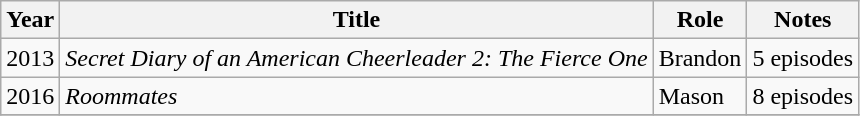<table class="wikitable">
<tr>
<th>Year</th>
<th>Title</th>
<th>Role</th>
<th>Notes</th>
</tr>
<tr>
<td>2013</td>
<td><em>Secret Diary of an American Cheerleader 2: The Fierce One</em></td>
<td>Brandon</td>
<td>5 episodes</td>
</tr>
<tr>
<td>2016</td>
<td><em>Roommates</em></td>
<td>Mason</td>
<td>8 episodes</td>
</tr>
<tr>
</tr>
</table>
